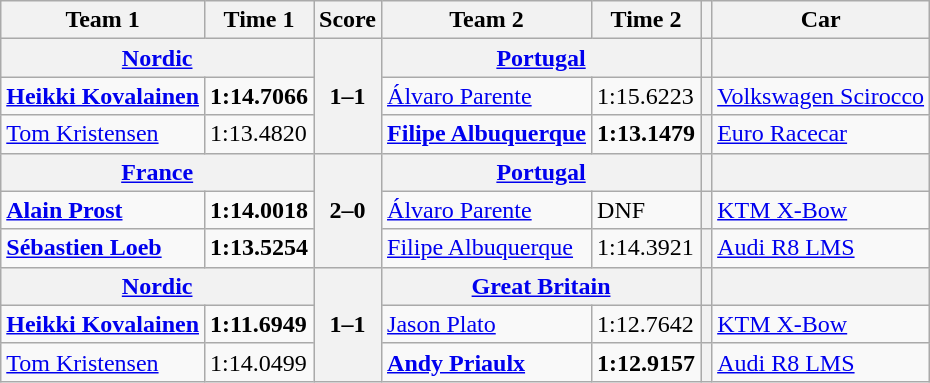<table class="wikitable">
<tr>
<th>Team 1</th>
<th>Time 1</th>
<th>Score</th>
<th>Team 2</th>
<th>Time 2</th>
<th></th>
<th>Car</th>
</tr>
<tr>
<th colspan=2> <a href='#'>Nordic</a></th>
<th rowspan=3>1–1</th>
<th colspan=2> <a href='#'>Portugal</a></th>
<th></th>
<th></th>
</tr>
<tr>
<td><strong><a href='#'>Heikki Kovalainen</a></strong></td>
<td><strong>1:14.7066</strong></td>
<td><a href='#'>Álvaro Parente</a></td>
<td>1:15.6223</td>
<th></th>
<td><a href='#'>Volkswagen Scirocco</a></td>
</tr>
<tr>
<td><a href='#'>Tom Kristensen</a></td>
<td>1:13.4820</td>
<td><strong><a href='#'>Filipe Albuquerque</a></strong></td>
<td><strong>1:13.1479</strong></td>
<th></th>
<td><a href='#'>Euro Racecar</a></td>
</tr>
<tr>
<th colspan=2> <a href='#'>France</a></th>
<th rowspan=3>2–0</th>
<th colspan=2> <a href='#'>Portugal</a></th>
<th></th>
<th></th>
</tr>
<tr>
<td><strong><a href='#'>Alain Prost</a></strong></td>
<td><strong>1:14.0018</strong></td>
<td><a href='#'>Álvaro Parente</a></td>
<td>DNF</td>
<th></th>
<td><a href='#'>KTM X-Bow</a></td>
</tr>
<tr>
<td><strong><a href='#'>Sébastien Loeb</a></strong></td>
<td><strong>1:13.5254</strong></td>
<td><a href='#'>Filipe Albuquerque</a></td>
<td>1:14.3921</td>
<th></th>
<td><a href='#'>Audi R8 LMS</a></td>
</tr>
<tr>
<th colspan=2> <a href='#'>Nordic</a></th>
<th rowspan=3>1–1</th>
<th colspan=2> <a href='#'>Great Britain</a></th>
<th></th>
<th></th>
</tr>
<tr>
<td><strong><a href='#'>Heikki Kovalainen</a></strong></td>
<td><strong>1:11.6949</strong></td>
<td><a href='#'>Jason Plato</a></td>
<td>1:12.7642</td>
<th></th>
<td><a href='#'>KTM X-Bow</a></td>
</tr>
<tr>
<td><a href='#'>Tom Kristensen</a></td>
<td>1:14.0499</td>
<td><strong><a href='#'>Andy Priaulx</a></strong></td>
<td><strong>1:12.9157</strong></td>
<th></th>
<td><a href='#'>Audi R8 LMS</a></td>
</tr>
</table>
